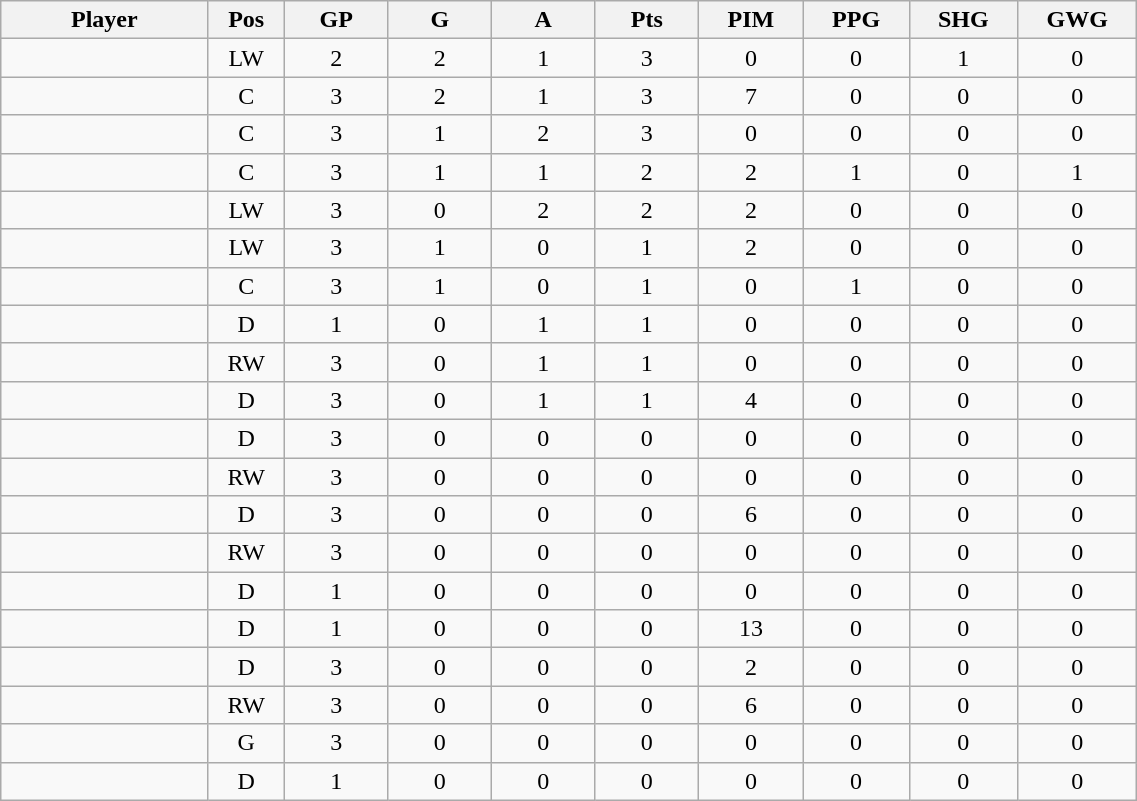<table class="wikitable sortable" width="60%">
<tr ALIGN="center">
<th bgcolor="#DDDDFF" width="10%">Player</th>
<th bgcolor="#DDDDFF" width="3%" title="Position">Pos</th>
<th bgcolor="#DDDDFF" width="5%" title="Games played">GP</th>
<th bgcolor="#DDDDFF" width="5%" title="Goals">G</th>
<th bgcolor="#DDDDFF" width="5%" title="Assists">A</th>
<th bgcolor="#DDDDFF" width="5%" title="Points">Pts</th>
<th bgcolor="#DDDDFF" width="5%" title="Penalties in Minutes">PIM</th>
<th bgcolor="#DDDDFF" width="5%" title="Power play goals">PPG</th>
<th bgcolor="#DDDDFF" width="5%" title="Short-handed goals">SHG</th>
<th bgcolor="#DDDDFF" width="5%" title="Game-winning goals">GWG</th>
</tr>
<tr align="center">
<td align="right"></td>
<td>LW</td>
<td>2</td>
<td>2</td>
<td>1</td>
<td>3</td>
<td>0</td>
<td>0</td>
<td>1</td>
<td>0</td>
</tr>
<tr align="center">
<td align="right"></td>
<td>C</td>
<td>3</td>
<td>2</td>
<td>1</td>
<td>3</td>
<td>7</td>
<td>0</td>
<td>0</td>
<td>0</td>
</tr>
<tr align="center">
<td align="right"></td>
<td>C</td>
<td>3</td>
<td>1</td>
<td>2</td>
<td>3</td>
<td>0</td>
<td>0</td>
<td>0</td>
<td>0</td>
</tr>
<tr align="center">
<td align="right"></td>
<td>C</td>
<td>3</td>
<td>1</td>
<td>1</td>
<td>2</td>
<td>2</td>
<td>1</td>
<td>0</td>
<td>1</td>
</tr>
<tr align="center">
<td align="right"></td>
<td>LW</td>
<td>3</td>
<td>0</td>
<td>2</td>
<td>2</td>
<td>2</td>
<td>0</td>
<td>0</td>
<td>0</td>
</tr>
<tr align="center">
<td align="right"></td>
<td>LW</td>
<td>3</td>
<td>1</td>
<td>0</td>
<td>1</td>
<td>2</td>
<td>0</td>
<td>0</td>
<td>0</td>
</tr>
<tr align="center">
<td align="right"></td>
<td>C</td>
<td>3</td>
<td>1</td>
<td>0</td>
<td>1</td>
<td>0</td>
<td>1</td>
<td>0</td>
<td>0</td>
</tr>
<tr align="center">
<td align="right"></td>
<td>D</td>
<td>1</td>
<td>0</td>
<td>1</td>
<td>1</td>
<td>0</td>
<td>0</td>
<td>0</td>
<td>0</td>
</tr>
<tr align="center">
<td align="right"></td>
<td>RW</td>
<td>3</td>
<td>0</td>
<td>1</td>
<td>1</td>
<td>0</td>
<td>0</td>
<td>0</td>
<td>0</td>
</tr>
<tr align="center">
<td align="right"></td>
<td>D</td>
<td>3</td>
<td>0</td>
<td>1</td>
<td>1</td>
<td>4</td>
<td>0</td>
<td>0</td>
<td>0</td>
</tr>
<tr align="center">
<td align="right"></td>
<td>D</td>
<td>3</td>
<td>0</td>
<td>0</td>
<td>0</td>
<td>0</td>
<td>0</td>
<td>0</td>
<td>0</td>
</tr>
<tr align="center">
<td align="right"></td>
<td>RW</td>
<td>3</td>
<td>0</td>
<td>0</td>
<td>0</td>
<td>0</td>
<td>0</td>
<td>0</td>
<td>0</td>
</tr>
<tr align="center">
<td align="right"></td>
<td>D</td>
<td>3</td>
<td>0</td>
<td>0</td>
<td>0</td>
<td>6</td>
<td>0</td>
<td>0</td>
<td>0</td>
</tr>
<tr align="center">
<td align="right"></td>
<td>RW</td>
<td>3</td>
<td>0</td>
<td>0</td>
<td>0</td>
<td>0</td>
<td>0</td>
<td>0</td>
<td>0</td>
</tr>
<tr align="center">
<td align="right"></td>
<td>D</td>
<td>1</td>
<td>0</td>
<td>0</td>
<td>0</td>
<td>0</td>
<td>0</td>
<td>0</td>
<td>0</td>
</tr>
<tr align="center">
<td align="right"></td>
<td>D</td>
<td>1</td>
<td>0</td>
<td>0</td>
<td>0</td>
<td>13</td>
<td>0</td>
<td>0</td>
<td>0</td>
</tr>
<tr align="center">
<td align="right"></td>
<td>D</td>
<td>3</td>
<td>0</td>
<td>0</td>
<td>0</td>
<td>2</td>
<td>0</td>
<td>0</td>
<td>0</td>
</tr>
<tr align="center">
<td align="right"></td>
<td>RW</td>
<td>3</td>
<td>0</td>
<td>0</td>
<td>0</td>
<td>6</td>
<td>0</td>
<td>0</td>
<td>0</td>
</tr>
<tr align="center">
<td align="right"></td>
<td>G</td>
<td>3</td>
<td>0</td>
<td>0</td>
<td>0</td>
<td>0</td>
<td>0</td>
<td>0</td>
<td>0</td>
</tr>
<tr align="center">
<td align="right"></td>
<td>D</td>
<td>1</td>
<td>0</td>
<td>0</td>
<td>0</td>
<td>0</td>
<td>0</td>
<td>0</td>
<td>0</td>
</tr>
</table>
